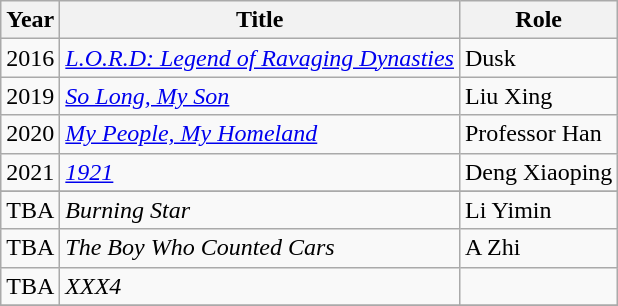<table class="wikitable">
<tr>
<th>Year</th>
<th>Title</th>
<th>Role</th>
</tr>
<tr>
<td>2016</td>
<td><em><a href='#'>L.O.R.D: Legend of Ravaging Dynasties</a></em></td>
<td>Dusk</td>
</tr>
<tr>
<td>2019</td>
<td><em><a href='#'>So Long, My Son</a></em></td>
<td>Liu Xing</td>
</tr>
<tr>
<td>2020</td>
<td><em><a href='#'>My People, My Homeland</a></em></td>
<td>Professor Han</td>
</tr>
<tr>
<td>2021</td>
<td><em><a href='#'>1921</a></em></td>
<td>Deng Xiaoping</td>
</tr>
<tr>
</tr>
<tr>
<td>TBA</td>
<td><em>Burning Star</em></td>
<td>Li Yimin</td>
</tr>
<tr>
<td>TBA</td>
<td><em>The Boy Who Counted Cars</em></td>
<td>A Zhi</td>
</tr>
<tr>
<td>TBA</td>
<td><em>XXX4</em></td>
<td></td>
</tr>
<tr>
</tr>
</table>
